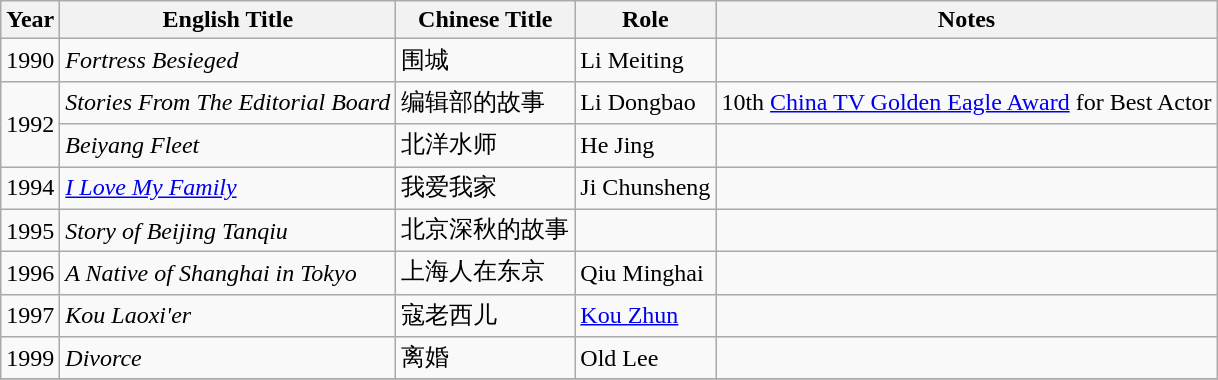<table class="wikitable sortable">
<tr>
<th>Year</th>
<th>English Title</th>
<th>Chinese Title</th>
<th>Role</th>
<th class="unsortable">Notes</th>
</tr>
<tr>
<td>1990</td>
<td><em>Fortress Besieged</em></td>
<td>围城</td>
<td>Li Meiting</td>
<td></td>
</tr>
<tr>
<td rowspan="2">1992</td>
<td><em>Stories From The Editorial Board</em></td>
<td>编辑部的故事</td>
<td>Li Dongbao</td>
<td>10th <a href='#'>China TV Golden Eagle Award</a> for Best Actor</td>
</tr>
<tr>
<td><em>Beiyang Fleet</em></td>
<td>北洋水师</td>
<td>He Jing</td>
<td></td>
</tr>
<tr>
<td>1994</td>
<td><em><a href='#'>I Love My Family</a></em></td>
<td>我爱我家</td>
<td>Ji Chunsheng</td>
<td></td>
</tr>
<tr>
<td>1995</td>
<td><em>Story of Beijing Tanqiu</em></td>
<td>北京深秋的故事</td>
<td></td>
<td></td>
</tr>
<tr>
<td>1996</td>
<td><em>A Native of Shanghai in Tokyo</em></td>
<td>上海人在东京</td>
<td>Qiu Minghai</td>
<td></td>
</tr>
<tr>
<td>1997</td>
<td><em>Kou Laoxi'er</em></td>
<td>寇老西儿</td>
<td><a href='#'>Kou Zhun</a></td>
<td></td>
</tr>
<tr>
<td>1999</td>
<td><em>Divorce</em></td>
<td>离婚</td>
<td>Old Lee</td>
<td></td>
</tr>
<tr>
</tr>
</table>
